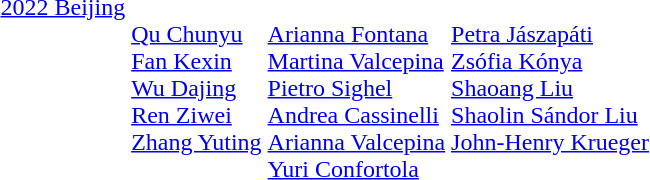<table>
<tr valign="top">
<td><a href='#'>2022 Beijing</a><br></td>
<td valign=top><br><a href='#'>Qu Chunyu</a><br><a href='#'>Fan Kexin</a><br><a href='#'>Wu Dajing</a><br><a href='#'>Ren Ziwei</a><br><a href='#'>Zhang Yuting</a></td>
<td valign=top><br><a href='#'>Arianna Fontana</a><br><a href='#'>Martina Valcepina</a><br><a href='#'>Pietro Sighel</a><br><a href='#'>Andrea Cassinelli</a><br><a href='#'>Arianna Valcepina</a><br><a href='#'>Yuri Confortola</a></td>
<td valign=top><br><a href='#'>Petra Jászapáti</a><br><a href='#'>Zsófia Kónya</a><br><a href='#'>Shaoang Liu</a><br><a href='#'>Shaolin Sándor Liu</a><br><a href='#'>John-Henry Krueger</a></td>
</tr>
<tr>
</tr>
</table>
